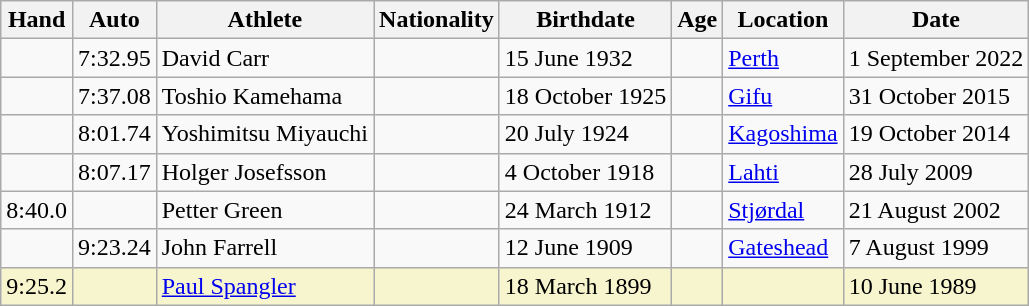<table class="wikitable">
<tr>
<th>Hand</th>
<th>Auto</th>
<th>Athlete</th>
<th>Nationality</th>
<th>Birthdate</th>
<th>Age</th>
<th>Location</th>
<th>Date</th>
</tr>
<tr>
<td></td>
<td>7:32.95</td>
<td>David Carr</td>
<td></td>
<td>15 June 1932</td>
<td></td>
<td><a href='#'>Perth</a></td>
<td>1 September 2022</td>
</tr>
<tr>
<td></td>
<td>7:37.08</td>
<td>Toshio Kamehama</td>
<td></td>
<td>18 October 1925</td>
<td></td>
<td><a href='#'>Gifu</a></td>
<td>31 October 2015</td>
</tr>
<tr>
<td></td>
<td>8:01.74</td>
<td>Yoshimitsu Miyauchi</td>
<td></td>
<td>20 July 1924</td>
<td></td>
<td><a href='#'>Kagoshima</a></td>
<td>19 October 2014</td>
</tr>
<tr>
<td></td>
<td>8:07.17</td>
<td>Holger Josefsson</td>
<td></td>
<td>4 October 1918</td>
<td></td>
<td><a href='#'>Lahti</a></td>
<td>28 July 2009</td>
</tr>
<tr>
<td>8:40.0</td>
<td></td>
<td>Petter Green</td>
<td></td>
<td>24 March 1912</td>
<td></td>
<td><a href='#'>Stjørdal</a></td>
<td>21 August 2002</td>
</tr>
<tr>
<td></td>
<td>9:23.24</td>
<td>John Farrell</td>
<td></td>
<td>12 June 1909</td>
<td></td>
<td><a href='#'>Gateshead</a></td>
<td>7 August 1999</td>
</tr>
<tr bgcolor=#f6F5CE>
<td>9:25.2</td>
<td></td>
<td><a href='#'>Paul Spangler</a></td>
<td></td>
<td>18 March 1899</td>
<td></td>
<td></td>
<td>10 June 1989</td>
</tr>
</table>
